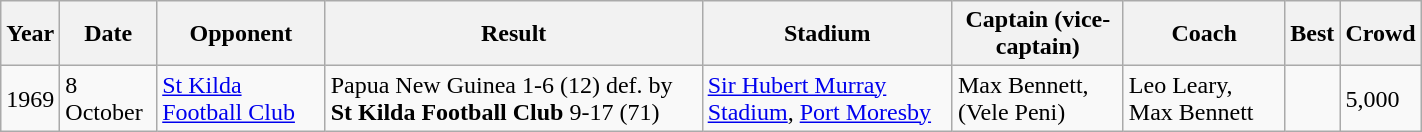<table class="wikitable sortable" style="width: 75%; margin: 0 auto 0 auto;">
<tr>
<th>Year</th>
<th>Date</th>
<th>Opponent</th>
<th>Result</th>
<th>Stadium</th>
<th>Captain (vice-captain)</th>
<th>Coach</th>
<th>Best</th>
<th>Crowd</th>
</tr>
<tr>
<td>1969</td>
<td>8 October</td>
<td><a href='#'>St Kilda Football Club</a></td>
<td> Papua New Guinea 1-6 (12) def. by <strong>St Kilda Football Club</strong> 9-17 (71)</td>
<td><a href='#'>Sir Hubert Murray Stadium</a>, <a href='#'>Port Moresby</a></td>
<td>Max Bennett, (Vele Peni)</td>
<td>Leo Leary, Max Bennett</td>
<td></td>
<td>5,000</td>
</tr>
</table>
